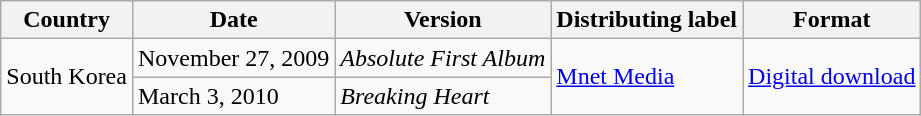<table class="wikitable">
<tr>
<th>Country</th>
<th>Date</th>
<th>Version</th>
<th>Distributing label</th>
<th>Format</th>
</tr>
<tr>
<td rowspan="2">South Korea</td>
<td>November 27, 2009</td>
<td><em>Absolute First Album</em></td>
<td rowspan="2"><a href='#'>Mnet Media</a></td>
<td rowspan="2"><a href='#'>Digital download</a></td>
</tr>
<tr>
<td>March 3, 2010</td>
<td><em>Breaking Heart</em></td>
</tr>
</table>
